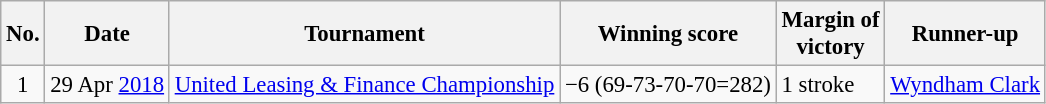<table class="wikitable" style="font-size:95%;">
<tr>
<th>No.</th>
<th>Date</th>
<th>Tournament</th>
<th>Winning score</th>
<th>Margin of<br>victory</th>
<th>Runner-up</th>
</tr>
<tr>
<td align=center>1</td>
<td align=right>29 Apr <a href='#'>2018</a></td>
<td><a href='#'>United Leasing & Finance Championship</a></td>
<td>−6 (69-73-70-70=282)</td>
<td>1 stroke</td>
<td> <a href='#'>Wyndham Clark</a></td>
</tr>
</table>
